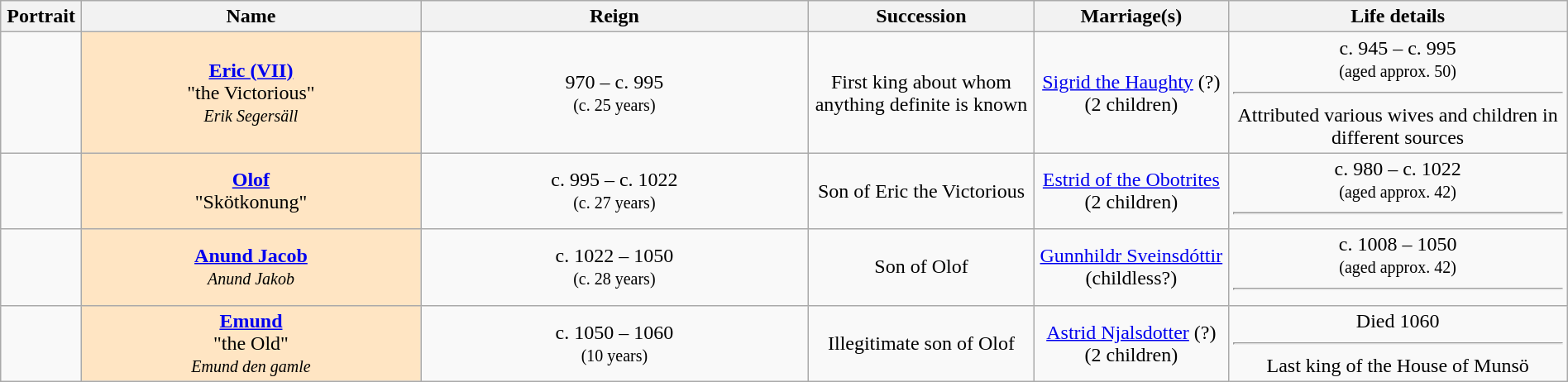<table class="wikitable" style="text-align:center; width:100%;">
<tr>
<th width="5%">Portrait</th>
<th width="21%">Name</th>
<th width="24%">Reign</th>
<th width="14%">Succession</th>
<th width="12%">Marriage(s)</th>
<th width="21%">Life details</th>
</tr>
<tr>
<td></td>
<td style="background-color: #FFE5C3"><strong><a href='#'>Eric (VII)</a></strong><br>"the Victorious"<br><small><em>Erik Segersäll</em></small></td>
<td> 970 – c. 995<br><small>(c. 25 years)</small></td>
<td>First king about whom anything definite is known</td>
<td><a href='#'>Sigrid the Haughty</a> (?)<br>(2 children)</td>
<td>c. 945 – c. 995<br><small>(aged approx. 50)</small><hr>Attributed various wives and children in different sources</td>
</tr>
<tr>
<td></td>
<td style="background-color: #FFE5C3"><strong><a href='#'>Olof</a></strong><br>"Skötkonung"</td>
<td>c. 995 – c. 1022<br><small>(c. 27 years)</small></td>
<td>Son of Eric the Victorious</td>
<td><a href='#'>Estrid of the Obotrites</a><br>(2 children)</td>
<td>c. 980 – c. 1022<br><small>(aged approx. 42)</small><hr></td>
</tr>
<tr>
<td></td>
<td style="background-color: #FFE5C3"><strong><a href='#'>Anund Jacob</a></strong><br><small><em>Anund Jakob</em></small></td>
<td>c. 1022 – 1050<br><small>(c. 28 years)</small></td>
<td>Son of Olof</td>
<td><a href='#'>Gunnhildr Sveinsdóttir</a><br>(childless?)</td>
<td>c. 1008 – 1050<br><small>(aged approx. 42)</small><hr></td>
</tr>
<tr>
<td></td>
<td style="background-color: #FFE5C3"><strong><a href='#'>Emund</a></strong><br>"the Old"<br><small><em>Emund den gamle</em></small></td>
<td>c. 1050 – 1060<br><small>(10 years)</small></td>
<td>Illegitimate son of Olof</td>
<td><a href='#'>Astrid Njalsdotter</a> (?)<br>(2 children)</td>
<td>Died 1060<hr>Last king of the House of Munsö</td>
</tr>
</table>
